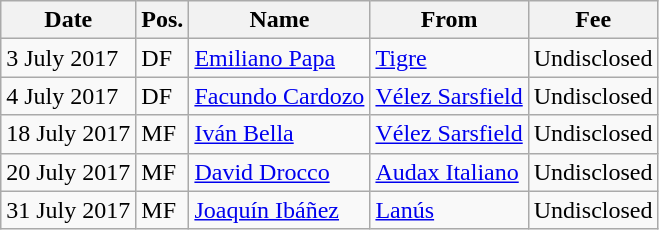<table class="wikitable">
<tr>
<th>Date</th>
<th>Pos.</th>
<th>Name</th>
<th>From</th>
<th>Fee</th>
</tr>
<tr>
<td>3 July 2017</td>
<td>DF</td>
<td> <a href='#'>Emiliano Papa</a></td>
<td> <a href='#'>Tigre</a></td>
<td>Undisclosed</td>
</tr>
<tr>
<td>4 July 2017</td>
<td>DF</td>
<td> <a href='#'>Facundo Cardozo</a></td>
<td> <a href='#'>Vélez Sarsfield</a></td>
<td>Undisclosed</td>
</tr>
<tr>
<td>18 July 2017</td>
<td>MF</td>
<td> <a href='#'>Iván Bella</a></td>
<td> <a href='#'>Vélez Sarsfield</a></td>
<td>Undisclosed</td>
</tr>
<tr>
<td>20 July 2017</td>
<td>MF</td>
<td> <a href='#'>David Drocco</a></td>
<td> <a href='#'>Audax Italiano</a></td>
<td>Undisclosed</td>
</tr>
<tr>
<td>31 July 2017</td>
<td>MF</td>
<td> <a href='#'>Joaquín Ibáñez</a></td>
<td> <a href='#'>Lanús</a></td>
<td>Undisclosed</td>
</tr>
</table>
